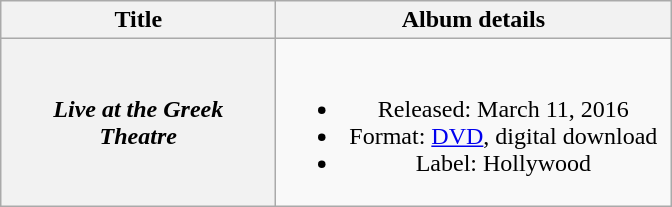<table class="wikitable plainrowheaders" style="text-align:center;" border="1">
<tr>
<th scope="col" style="width:11em;">Title</th>
<th scope="col" style="width:16em;">Album details</th>
</tr>
<tr>
<th scope="row"><em>Live at the Greek<br>Theatre</em></th>
<td><br><ul><li>Released: March 11, 2016</li><li>Format: <a href='#'>DVD</a>, digital download</li><li>Label: Hollywood</li></ul></td>
</tr>
</table>
